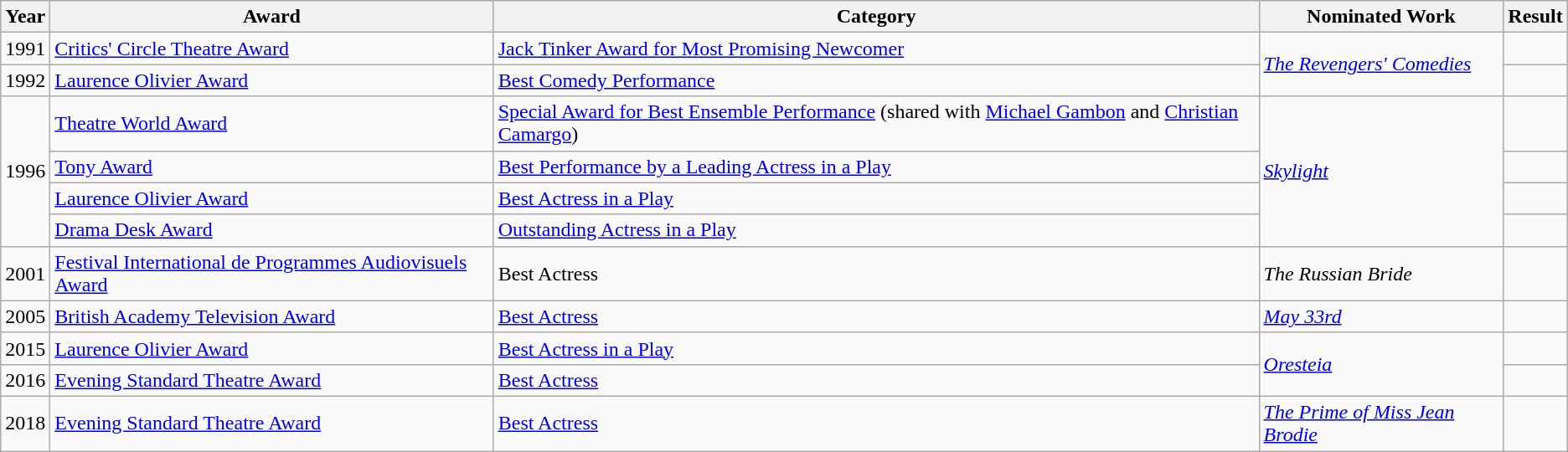<table class=wikitable>
<tr>
<th>Year</th>
<th>Award</th>
<th>Category</th>
<th>Nominated Work</th>
<th>Result</th>
</tr>
<tr>
<td>1991</td>
<td><a href='#'>Critics' Circle Theatre Award</a></td>
<td><a href='#'>Jack Tinker Award for Most Promising Newcomer</a></td>
<td Rowspan=2><em><a href='#'>The Revengers' Comedies</a></em></td>
<td></td>
</tr>
<tr>
<td>1992</td>
<td><a href='#'>Laurence Olivier Award</a></td>
<td><a href='#'>Best Comedy Performance</a></td>
<td></td>
</tr>
<tr>
<td rowspan=4>1996</td>
<td><a href='#'>Theatre World Award</a></td>
<td><a href='#'>Special Award for Best Ensemble Performance</a> (shared with <a href='#'>Michael Gambon</a> and <a href='#'>Christian Camargo</a>)</td>
<td rowspan=4><em><a href='#'>Skylight</a></em></td>
<td></td>
</tr>
<tr>
<td><a href='#'>Tony Award</a></td>
<td><a href='#'>Best Performance by a Leading Actress in a Play</a></td>
<td></td>
</tr>
<tr>
<td><a href='#'>Laurence Olivier Award</a></td>
<td><a href='#'>Best Actress in a Play</a></td>
<td></td>
</tr>
<tr>
<td><a href='#'>Drama Desk Award</a></td>
<td><a href='#'>Outstanding Actress in a Play</a></td>
<td></td>
</tr>
<tr>
<td>2001</td>
<td><a href='#'>Festival International de Programmes Audiovisuels Award</a></td>
<td>Best Actress</td>
<td><em>The Russian Bride</em></td>
<td></td>
</tr>
<tr>
<td>2005</td>
<td><a href='#'>British Academy Television Award</a></td>
<td><a href='#'>Best Actress</a></td>
<td><em><a href='#'>May 33rd</a></em></td>
<td></td>
</tr>
<tr>
<td>2015</td>
<td><a href='#'>Laurence Olivier Award</a></td>
<td><a href='#'>Best Actress in a Play</a></td>
<td rowspan=2><em><a href='#'>Oresteia</a></em></td>
<td></td>
</tr>
<tr>
<td>2016</td>
<td><a href='#'>Evening Standard Theatre Award</a></td>
<td><a href='#'>Best Actress</a></td>
<td></td>
</tr>
<tr>
<td>2018</td>
<td><a href='#'>Evening Standard Theatre Award</a></td>
<td><a href='#'>Best Actress</a></td>
<td><em><a href='#'>The Prime of Miss Jean Brodie</a></em></td>
<td></td>
</tr>
</table>
